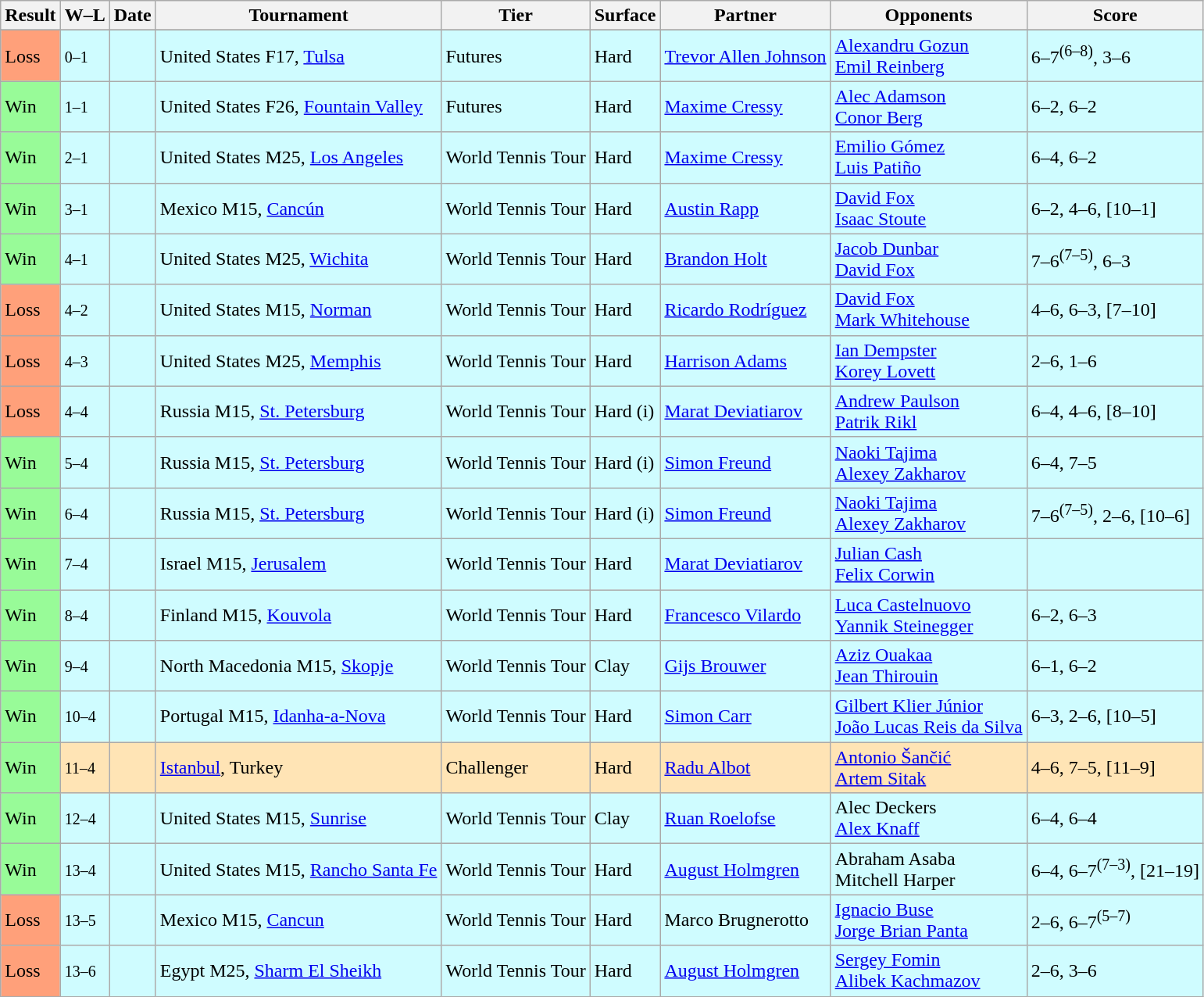<table class=wikitable>
<tr>
<th>Result</th>
<th class="unsortable">W–L</th>
<th>Date</th>
<th>Tournament</th>
<th>Tier</th>
<th>Surface</th>
<th>Partner</th>
<th>Opponents</th>
<th class="unsortable">Score</th>
</tr>
<tr>
</tr>
<tr style="background:#cffcff;">
<td bgcolor=FFA07A>Loss</td>
<td><small>0–1</small></td>
<td></td>
<td> United States F17, <a href='#'>Tulsa</a></td>
<td>Futures</td>
<td>Hard</td>
<td> <a href='#'>Trevor Allen Johnson</a></td>
<td> <a href='#'>Alexandru Gozun</a><br> <a href='#'>Emil Reinberg</a></td>
<td>6–7<sup>(6–8)</sup>, 3–6</td>
</tr>
<tr style="background:#cffcff;">
<td bgcolor=98FB98>Win</td>
<td><small>1–1</small></td>
<td></td>
<td> United States F26, <a href='#'>Fountain Valley</a></td>
<td>Futures</td>
<td>Hard</td>
<td> <a href='#'>Maxime Cressy</a></td>
<td> <a href='#'>Alec Adamson</a><br> <a href='#'>Conor Berg</a></td>
<td>6–2, 6–2</td>
</tr>
<tr style="background:#cffcff;">
<td bgcolor=98FB98>Win</td>
<td><small>2–1</small></td>
<td></td>
<td> United States M25, <a href='#'>Los Angeles</a></td>
<td>World Tennis Tour</td>
<td>Hard</td>
<td> <a href='#'>Maxime Cressy</a></td>
<td> <a href='#'>Emilio Gómez</a><br> <a href='#'>Luis Patiño</a></td>
<td>6–4, 6–2</td>
</tr>
<tr style="background:#cffcff;">
<td bgcolor=98FB98>Win</td>
<td><small>3–1</small></td>
<td></td>
<td> Mexico M15, <a href='#'>Cancún</a></td>
<td>World Tennis Tour</td>
<td>Hard</td>
<td> <a href='#'>Austin Rapp</a></td>
<td> <a href='#'>David Fox</a><br> <a href='#'>Isaac Stoute</a></td>
<td>6–2, 4–6, [10–1]</td>
</tr>
<tr style="background:#cffcff;">
<td bgcolor=98FB98>Win</td>
<td><small>4–1</small></td>
<td></td>
<td> United States M25, <a href='#'>Wichita</a></td>
<td>World Tennis Tour</td>
<td>Hard</td>
<td> <a href='#'>Brandon Holt</a></td>
<td> <a href='#'>Jacob Dunbar</a><br> <a href='#'>David Fox</a></td>
<td>7–6<sup>(7–5)</sup>, 6–3</td>
</tr>
<tr style="background:#cffcff;">
<td bgcolor=FFA07A>Loss</td>
<td><small>4–2</small></td>
<td></td>
<td> United States M15, <a href='#'>Norman</a></td>
<td>World Tennis Tour</td>
<td>Hard</td>
<td> <a href='#'>Ricardo Rodríguez</a></td>
<td> <a href='#'>David Fox</a><br> <a href='#'>Mark Whitehouse</a></td>
<td>4–6, 6–3, [7–10]</td>
</tr>
<tr style="background:#cffcff;">
<td bgcolor=FFA07A>Loss</td>
<td><small>4–3</small></td>
<td></td>
<td> United States M25, <a href='#'>Memphis</a></td>
<td>World Tennis Tour</td>
<td>Hard</td>
<td> <a href='#'>Harrison Adams</a></td>
<td> <a href='#'>Ian Dempster</a><br> <a href='#'>Korey Lovett</a></td>
<td>2–6, 1–6</td>
</tr>
<tr style="background:#cffcff;">
<td bgcolor=FFA07A>Loss</td>
<td><small>4–4</small></td>
<td></td>
<td> Russia M15, <a href='#'>St. Petersburg</a></td>
<td>World Tennis Tour</td>
<td>Hard (i)</td>
<td> <a href='#'>Marat Deviatiarov</a></td>
<td> <a href='#'>Andrew Paulson</a><br> <a href='#'>Patrik Rikl</a></td>
<td>6–4, 4–6, [8–10]</td>
</tr>
<tr style="background:#cffcff;">
<td bgcolor=98FB98>Win</td>
<td><small>5–4</small></td>
<td></td>
<td> Russia M15, <a href='#'>St. Petersburg</a></td>
<td>World Tennis Tour</td>
<td>Hard (i)</td>
<td> <a href='#'>Simon Freund</a></td>
<td> <a href='#'>Naoki Tajima</a><br> <a href='#'>Alexey Zakharov</a></td>
<td>6–4, 7–5</td>
</tr>
<tr style="background:#cffcff;">
<td bgcolor=98FB98>Win</td>
<td><small>6–4</small></td>
<td></td>
<td> Russia M15, <a href='#'>St. Petersburg</a></td>
<td>World Tennis Tour</td>
<td>Hard (i)</td>
<td> <a href='#'>Simon Freund</a></td>
<td> <a href='#'>Naoki Tajima</a><br> <a href='#'>Alexey Zakharov</a></td>
<td>7–6<sup>(7–5)</sup>, 2–6, [10–6]</td>
</tr>
<tr style="background:#cffcff;">
<td bgcolor=98FB98>Win</td>
<td><small>7–4</small></td>
<td></td>
<td> Israel M15, <a href='#'>Jerusalem</a></td>
<td>World Tennis Tour</td>
<td>Hard</td>
<td> <a href='#'>Marat Deviatiarov</a></td>
<td> <a href='#'>Julian Cash</a><br> <a href='#'>Felix Corwin</a></td>
<td></td>
</tr>
<tr style="background:#cffcff;">
<td bgcolor=98FB98>Win</td>
<td><small>8–4</small></td>
<td></td>
<td> Finland M15, <a href='#'>Kouvola</a></td>
<td>World Tennis Tour</td>
<td>Hard</td>
<td> <a href='#'>Francesco Vilardo</a></td>
<td> <a href='#'>Luca Castelnuovo</a><br> <a href='#'>Yannik Steinegger</a></td>
<td>6–2, 6–3</td>
</tr>
<tr style="background:#cffcff;">
<td bgcolor=98FB98>Win</td>
<td><small>9–4</small></td>
<td></td>
<td> North Macedonia M15, <a href='#'>Skopje</a></td>
<td>World Tennis Tour</td>
<td>Clay</td>
<td> <a href='#'>Gijs Brouwer</a></td>
<td> <a href='#'>Aziz Ouakaa</a><br> <a href='#'>Jean Thirouin</a></td>
<td>6–1, 6–2</td>
</tr>
<tr style="background:#cffcff;">
<td bgcolor=98FB98>Win</td>
<td><small>10–4</small></td>
<td></td>
<td> Portugal M15, <a href='#'>Idanha-a-Nova</a></td>
<td>World Tennis Tour</td>
<td>Hard</td>
<td> <a href='#'>Simon Carr</a></td>
<td> <a href='#'>Gilbert Klier Júnior</a><br> <a href='#'>João Lucas Reis da Silva</a></td>
<td>6–3, 2–6, [10–5]</td>
</tr>
<tr style="background:moccasin;">
<td bgcolor=98FB98>Win</td>
<td><small>11–4</small></td>
<td><a href='#'></a></td>
<td><a href='#'>Istanbul</a>, Turkey</td>
<td>Challenger</td>
<td>Hard</td>
<td> <a href='#'>Radu Albot</a></td>
<td> <a href='#'>Antonio Šančić</a><br> <a href='#'>Artem Sitak</a></td>
<td>4–6, 7–5, [11–9]</td>
</tr>
<tr style="background:#cffcff;">
<td bgcolor=98FB98>Win</td>
<td><small>12–4</small></td>
<td></td>
<td> United States M15, <a href='#'>Sunrise</a></td>
<td>World Tennis Tour</td>
<td>Clay</td>
<td> <a href='#'>Ruan Roelofse</a></td>
<td> Alec Deckers <br> <a href='#'>Alex Knaff</a></td>
<td>6–4, 6–4</td>
</tr>
<tr style="background:#cffcff;">
<td bgcolor=98FB98>Win</td>
<td><small>13–4</small></td>
<td></td>
<td> United States M15, <a href='#'>Rancho Santa Fe</a></td>
<td>World Tennis Tour</td>
<td>Hard</td>
<td> <a href='#'>August Holmgren</a></td>
<td> Abraham Asaba <br> Mitchell Harper</td>
<td>6–4, 6–7<sup>(7–3)</sup>, [21–19]</td>
</tr>
<tr style="background:#cffcff;">
<td bgcolor=FFA07A>Loss</td>
<td><small>13–5</small></td>
<td></td>
<td> Mexico M15, <a href='#'>Cancun</a></td>
<td>World Tennis Tour</td>
<td>Hard</td>
<td> Marco Brugnerotto</td>
<td> <a href='#'>Ignacio Buse</a> <br> <a href='#'>Jorge Brian Panta</a></td>
<td>2–6, 6–7<sup>(5–7)</sup></td>
</tr>
<tr style="background:#cffcff;">
<td bgcolor=FFA07A>Loss</td>
<td><small>13–6</small></td>
<td></td>
<td> Egypt M25, <a href='#'>Sharm El Sheikh</a></td>
<td>World Tennis Tour</td>
<td>Hard</td>
<td> <a href='#'>August Holmgren</a></td>
<td> <a href='#'>Sergey Fomin</a> <br> <a href='#'>Alibek Kachmazov</a></td>
<td>2–6, 3–6</td>
</tr>
</table>
